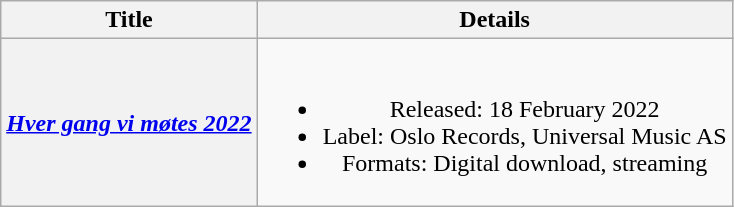<table class="wikitable plainrowheaders" style="text-align:center;" border="1">
<tr>
<th scope="col">Title</th>
<th scope="col">Details</th>
</tr>
<tr>
<th scope="row"><em><a href='#'>Hver gang vi møtes 2022</a></em></th>
<td><br><ul><li>Released: 18 February 2022</li><li>Label: Oslo Records, Universal Music AS</li><li>Formats: Digital download, streaming</li></ul></td>
</tr>
</table>
